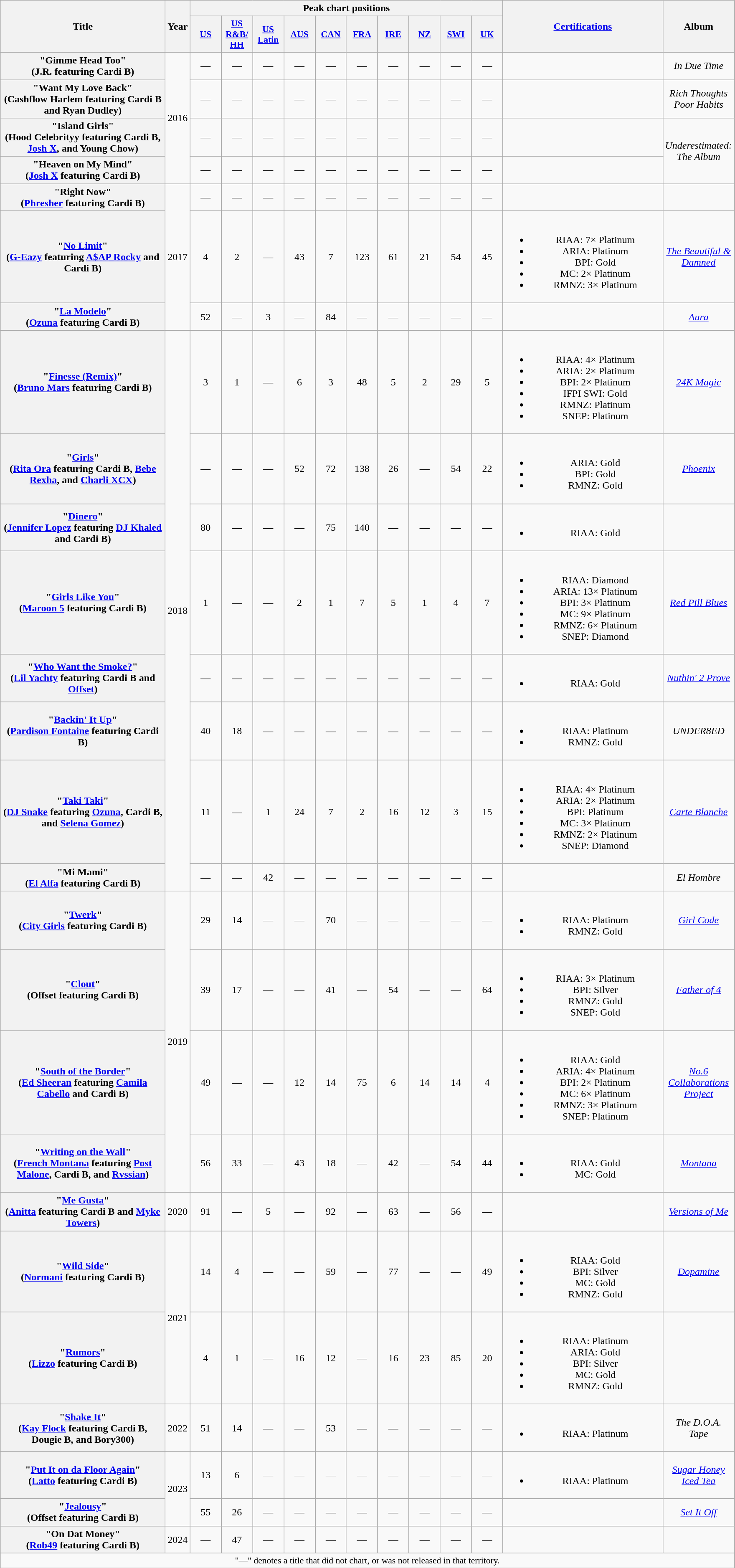<table class="wikitable plainrowheaders" style="text-align:center;">
<tr>
<th scope="col" rowspan="2" style="width:16em;">Title</th>
<th scope="col" rowspan="2" style="width:1em;">Year</th>
<th scope="col" colspan="10">Peak chart positions</th>
<th scope="col" rowspan="2" style="width:15.5em;"><a href='#'>Certifications</a></th>
<th scope="col" rowspan="2" style="width:1.5em;">Album</th>
</tr>
<tr>
<th scope="col" style="width:3em;font-size:90%;"><a href='#'>US</a><br></th>
<th scope="col" style="width:3em;font-size:90%;"><a href='#'>US<br>R&B/<br>HH</a><br></th>
<th scope="col" style="width:3em;font-size:90%;"><a href='#'>US<br>Latin</a><br></th>
<th scope="col" style="width:3em;font-size:90%;"><a href='#'>AUS</a><br></th>
<th scope="col" style="width:3em;font-size:90%;"><a href='#'>CAN</a><br></th>
<th scope="col" style="width:3em;font-size:90%;"><a href='#'>FRA</a><br></th>
<th scope="col" style="width:3em;font-size:90%;"><a href='#'>IRE</a><br></th>
<th scope="col" style="width:3em;font-size:90%;"><a href='#'>NZ</a><br></th>
<th scope="col" style="width:3em;font-size:90%;"><a href='#'>SWI</a><br></th>
<th scope="col" style="width:3em;font-size:90%;"><a href='#'>UK</a><br></th>
</tr>
<tr>
<th scope="row">"Gimme Head Too"<br><span>(J.R. featuring Cardi B)</span></th>
<td rowspan="4">2016</td>
<td>—</td>
<td>—</td>
<td>—</td>
<td>—</td>
<td>—</td>
<td>—</td>
<td>—</td>
<td>—</td>
<td>—</td>
<td>—</td>
<td></td>
<td><em>In Due Time</em></td>
</tr>
<tr>
<th scope="row">"Want My Love Back"<br><span>(Cashflow Harlem featuring Cardi B and Ryan Dudley)</span></th>
<td>—</td>
<td>—</td>
<td>—</td>
<td>—</td>
<td>—</td>
<td>—</td>
<td>—</td>
<td>—</td>
<td>—</td>
<td>—</td>
<td></td>
<td><em>Rich Thoughts Poor Habits</em></td>
</tr>
<tr>
<th scope="row">"Island Girls"<br><span>(Hood Celebrityy featuring Cardi B, <a href='#'>Josh X</a>, and Young Chow)</span></th>
<td>—</td>
<td>—</td>
<td>—</td>
<td>—</td>
<td>—</td>
<td>—</td>
<td>—</td>
<td>—</td>
<td>—</td>
<td>—</td>
<td></td>
<td rowspan="2"><em>Underestimated: The Album</em></td>
</tr>
<tr>
<th scope="row">"Heaven on My Mind"<br><span>(<a href='#'>Josh X</a> featuring Cardi B)</span></th>
<td>—</td>
<td>—</td>
<td>—</td>
<td>—</td>
<td>—</td>
<td>—</td>
<td>—</td>
<td>—</td>
<td>—</td>
<td>—</td>
<td></td>
</tr>
<tr>
<th scope="row">"Right Now"<br><span>(<a href='#'>Phresher</a> featuring Cardi B)</span></th>
<td rowspan="3">2017</td>
<td>—</td>
<td>—</td>
<td>—</td>
<td>—</td>
<td>—</td>
<td>—</td>
<td>—</td>
<td>—</td>
<td>—</td>
<td>—</td>
<td></td>
<td></td>
</tr>
<tr>
<th scope="row">"<a href='#'>No Limit</a>"<br><span>(<a href='#'>G-Eazy</a> featuring <a href='#'>A$AP Rocky</a> and Cardi B)</span></th>
<td>4</td>
<td>2</td>
<td>—</td>
<td>43</td>
<td>7</td>
<td>123</td>
<td>61</td>
<td>21</td>
<td>54</td>
<td>45</td>
<td><br><ul><li>RIAA: 7× Platinum</li><li>ARIA: Platinum</li><li>BPI: Gold</li><li>MC: 2× Platinum</li><li>RMNZ: 3× Platinum</li></ul></td>
<td><em><a href='#'>The Beautiful & Damned</a></em></td>
</tr>
<tr>
<th scope="row">"<a href='#'>La Modelo</a>"<br><span>(<a href='#'>Ozuna</a> featuring Cardi B)</span></th>
<td>52</td>
<td>—</td>
<td>3</td>
<td>—</td>
<td>84</td>
<td>—</td>
<td>—</td>
<td>—</td>
<td>—</td>
<td>—</td>
<td></td>
<td><em><a href='#'>Aura</a></em></td>
</tr>
<tr>
<th scope="row">"<a href='#'>Finesse (Remix)</a>"<br><span>(<a href='#'>Bruno Mars</a> featuring Cardi B)</span></th>
<td rowspan="8">2018</td>
<td>3</td>
<td>1</td>
<td>—</td>
<td>6</td>
<td>3</td>
<td>48</td>
<td>5</td>
<td>2</td>
<td>29</td>
<td>5</td>
<td><br><ul><li>RIAA: 4× Platinum</li><li>ARIA: 2× Platinum</li><li>BPI: 2× Platinum</li><li>IFPI SWI: Gold</li><li>RMNZ: Platinum</li><li>SNEP: Platinum</li></ul></td>
<td><em><a href='#'>24K Magic</a></em></td>
</tr>
<tr>
<th scope="row">"<a href='#'>Girls</a>"<br><span>(<a href='#'>Rita Ora</a> featuring Cardi B, <a href='#'>Bebe Rexha</a>, and <a href='#'>Charli XCX</a>)</span></th>
<td>—</td>
<td>—</td>
<td>—</td>
<td>52</td>
<td>72</td>
<td>138</td>
<td>26</td>
<td>—</td>
<td>54</td>
<td>22</td>
<td><br><ul><li>ARIA: Gold</li><li>BPI: Gold</li><li>RMNZ: Gold</li></ul></td>
<td><em><a href='#'>Phoenix</a></em></td>
</tr>
<tr>
<th scope="row">"<a href='#'>Dinero</a>"<br><span>(<a href='#'>Jennifer Lopez</a> featuring <a href='#'>DJ Khaled</a> and Cardi B)</span></th>
<td>80</td>
<td>—</td>
<td>—</td>
<td>—</td>
<td>75</td>
<td>140</td>
<td>—</td>
<td>—</td>
<td>—</td>
<td>—</td>
<td><br><ul><li>RIAA: Gold</li></ul></td>
<td></td>
</tr>
<tr>
<th scope="row">"<a href='#'>Girls Like You</a>"<br><span>(<a href='#'>Maroon 5</a> featuring Cardi B)</span></th>
<td>1</td>
<td>—</td>
<td>—</td>
<td>2</td>
<td>1</td>
<td>7</td>
<td>5</td>
<td>1</td>
<td>4</td>
<td>7</td>
<td><br><ul><li>RIAA: Diamond</li><li>ARIA: 13× Platinum</li><li>BPI: 3× Platinum</li><li>MC: 9× Platinum</li><li>RMNZ: 6× Platinum</li><li>SNEP: Diamond</li></ul></td>
<td><em><a href='#'>Red Pill Blues</a></em></td>
</tr>
<tr>
<th scope="row">"<a href='#'>Who Want the Smoke?</a>"<br><span>(<a href='#'>Lil Yachty</a> featuring Cardi B and <a href='#'>Offset</a>)</span></th>
<td>—</td>
<td>—</td>
<td>—</td>
<td>—</td>
<td>—</td>
<td>—</td>
<td>—</td>
<td>—</td>
<td>—</td>
<td>—</td>
<td><br><ul><li>RIAA: Gold</li></ul></td>
<td><em><a href='#'>Nuthin' 2 Prove</a></em></td>
</tr>
<tr>
<th scope="row">"<a href='#'>Backin' It Up</a>"<br><span>(<a href='#'>Pardison Fontaine</a> featuring Cardi B)</span></th>
<td>40</td>
<td>18</td>
<td>—</td>
<td>—</td>
<td>—</td>
<td>—</td>
<td>—</td>
<td>—</td>
<td>—</td>
<td>—</td>
<td><br><ul><li>RIAA: Platinum</li><li>RMNZ: Gold</li></ul></td>
<td><em>UNDER8ED</em></td>
</tr>
<tr>
<th scope="row">"<a href='#'>Taki Taki</a>"<br><span>(<a href='#'>DJ Snake</a> featuring <a href='#'>Ozuna</a>, Cardi B, and <a href='#'>Selena Gomez</a>)</span></th>
<td>11</td>
<td>—</td>
<td>1</td>
<td>24</td>
<td>7</td>
<td>2</td>
<td>16</td>
<td>12</td>
<td>3</td>
<td>15</td>
<td><br><ul><li>RIAA: 4× Platinum</li><li>ARIA: 2× Platinum</li><li>BPI: Platinum</li><li>MC: 3× Platinum</li><li>RMNZ: 2× Platinum</li><li>SNEP: Diamond</li></ul></td>
<td><em><a href='#'>Carte Blanche</a></em></td>
</tr>
<tr>
<th scope="row">"Mi Mami"<br><span>(<a href='#'>El Alfa</a> featuring Cardi B)</span></th>
<td>—</td>
<td>—</td>
<td>42</td>
<td>—</td>
<td>—</td>
<td>—</td>
<td>—</td>
<td>—</td>
<td>—</td>
<td>—</td>
<td></td>
<td><em>El Hombre</em></td>
</tr>
<tr>
<th scope="row">"<a href='#'>Twerk</a>"<br><span>(<a href='#'>City Girls</a> featuring Cardi B)</span></th>
<td rowspan="4">2019</td>
<td>29</td>
<td>14</td>
<td>—</td>
<td>—</td>
<td>70</td>
<td>—</td>
<td>—</td>
<td>—</td>
<td>—</td>
<td>—</td>
<td><br><ul><li>RIAA: Platinum</li><li>RMNZ: Gold</li></ul></td>
<td><em><a href='#'>Girl Code</a></em></td>
</tr>
<tr>
<th scope="row">"<a href='#'>Clout</a>"<br><span>(Offset featuring Cardi B)</span></th>
<td>39</td>
<td>17</td>
<td>—</td>
<td>—</td>
<td>41</td>
<td>—</td>
<td>54</td>
<td>—</td>
<td>—</td>
<td>64</td>
<td><br><ul><li>RIAA: 3× Platinum</li><li>BPI: Silver</li><li>RMNZ: Gold</li><li>SNEP: Gold</li></ul></td>
<td><em><a href='#'>Father of 4</a></em></td>
</tr>
<tr>
<th scope="row">"<a href='#'>South of the Border</a>"<br><span>(<a href='#'>Ed Sheeran</a> featuring <a href='#'>Camila Cabello</a> and Cardi B)</span></th>
<td>49</td>
<td>—</td>
<td>—</td>
<td>12</td>
<td>14</td>
<td>75</td>
<td>6</td>
<td>14</td>
<td>14</td>
<td>4</td>
<td><br><ul><li>RIAA: Gold</li><li>ARIA: 4× Platinum</li><li>BPI: 2× Platinum</li><li>MC: 6× Platinum</li><li>RMNZ: 3× Platinum</li><li>SNEP: Platinum</li></ul></td>
<td><em><a href='#'>No.6 Collaborations Project</a></em></td>
</tr>
<tr>
<th scope="row">"<a href='#'>Writing on the Wall</a>"<br><span>(<a href='#'>French Montana</a> featuring <a href='#'>Post Malone</a>, Cardi B, and <a href='#'>Rvssian</a>)</span></th>
<td>56</td>
<td>33</td>
<td>—</td>
<td>43</td>
<td>18</td>
<td>—</td>
<td>42</td>
<td>—</td>
<td>54</td>
<td>44</td>
<td><br><ul><li>RIAA: Gold</li><li>MC: Gold</li></ul></td>
<td><em><a href='#'>Montana</a></em></td>
</tr>
<tr>
<th scope="row">"<a href='#'>Me Gusta</a>"<br><span>(<a href='#'>Anitta</a> featuring Cardi B and <a href='#'>Myke Towers</a>)</span></th>
<td>2020</td>
<td>91</td>
<td>—</td>
<td>5</td>
<td>—</td>
<td>92</td>
<td>—</td>
<td>63</td>
<td>—</td>
<td>56</td>
<td>—</td>
<td></td>
<td><em><a href='#'>Versions of Me</a></em></td>
</tr>
<tr>
<th scope="row">"<a href='#'>Wild Side</a>"<br><span>(<a href='#'>Normani</a> featuring Cardi B)</span></th>
<td rowspan="2">2021</td>
<td>14</td>
<td>4</td>
<td>—</td>
<td>—</td>
<td>59</td>
<td>—</td>
<td>77</td>
<td>—</td>
<td>—</td>
<td>49</td>
<td><br><ul><li>RIAA: Gold</li><li>BPI: Silver</li><li>MC: Gold</li><li>RMNZ: Gold</li></ul></td>
<td><em><a href='#'>Dopamine</a></em></td>
</tr>
<tr>
<th scope="row">"<a href='#'>Rumors</a>"<br><span>(<a href='#'>Lizzo</a> featuring Cardi B)</span></th>
<td>4</td>
<td>1</td>
<td>—</td>
<td>16</td>
<td>12</td>
<td>—</td>
<td>16</td>
<td>23</td>
<td>85</td>
<td>20</td>
<td><br><ul><li>RIAA: Platinum</li><li>ARIA: Gold</li><li>BPI: Silver</li><li>MC: Gold</li><li>RMNZ: Gold</li></ul></td>
<td></td>
</tr>
<tr>
<th scope="row">"<a href='#'>Shake It</a>"<br><span>(<a href='#'>Kay Flock</a> featuring Cardi B, Dougie B, and Bory300)</span></th>
<td>2022</td>
<td>51</td>
<td>14</td>
<td>—</td>
<td>—</td>
<td>53</td>
<td>—</td>
<td>—</td>
<td>—</td>
<td>—</td>
<td>—</td>
<td><br><ul><li>RIAA: Platinum</li></ul></td>
<td><em>The D.O.A. Tape</em></td>
</tr>
<tr>
<th scope="row">"<a href='#'>Put It on da Floor Again</a>"<br><span>(<a href='#'>Latto</a> featuring Cardi B)</span></th>
<td rowspan="2">2023</td>
<td>13</td>
<td>6</td>
<td>—</td>
<td>—</td>
<td>—</td>
<td>—</td>
<td>—</td>
<td>—</td>
<td>—</td>
<td>—</td>
<td><br><ul><li>RIAA: Platinum</li></ul></td>
<td><em><a href='#'>Sugar Honey Iced Tea</a></em></td>
</tr>
<tr>
<th scope="row">"<a href='#'>Jealousy</a>"<br><span>(Offset featuring Cardi B)</span></th>
<td>55</td>
<td>26</td>
<td>—</td>
<td>—</td>
<td>—</td>
<td>—</td>
<td>—</td>
<td>—</td>
<td>—</td>
<td>—</td>
<td></td>
<td><em><a href='#'>Set It Off</a></em></td>
</tr>
<tr>
<th scope="row">"On Dat Money"<br><span>(<a href='#'>Rob49</a> featuring Cardi B)</span></th>
<td>2024</td>
<td>—</td>
<td>47</td>
<td>—</td>
<td>—</td>
<td>—</td>
<td>—</td>
<td>—</td>
<td>—</td>
<td>—</td>
<td>—</td>
<td></td>
<td></td>
</tr>
<tr>
<td colspan="14" style="font-size:90%">"—" denotes a title that did not chart, or was not released in that territory.</td>
</tr>
</table>
